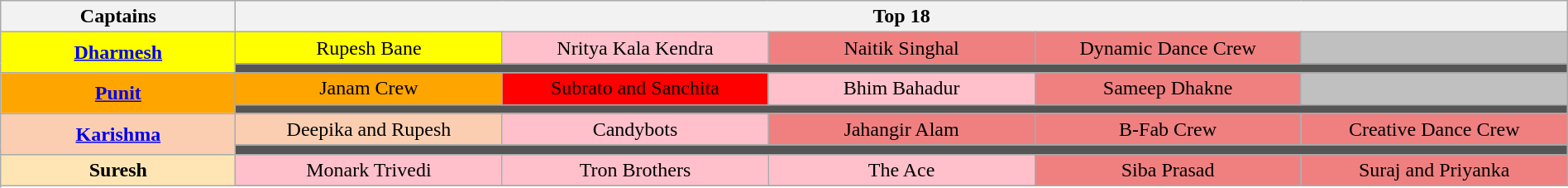<table class="wikitable" style="text-align:center; width:100%;">
<tr>
<th style="width:15%;">Captains</th>
<th style="width:85%;" colspan="5">Top 18</th>
</tr>
<tr>
<th rowspan="2" style="background:yellow;"><a href='#'>Dharmesh</a></th>
<td style="background:yellow" width="17%;">Rupesh Bane</td>
<td style="background:pink" width="17%;">Nritya Kala Kendra</td>
<td style="background:#F08080;" width="17%;">Naitik Singhal</td>
<td style="background:#F08080;" width="17%;">Dynamic Dance Crew</td>
<td style="background:#C0C0C0;"></td>
</tr>
<tr>
<td colspan="5" style="background:#555;"></td>
</tr>
<tr>
<th rowspan="2" style="background:orange;"><a href='#'>Punit</a></th>
<td style="background:orange" width="17%;">Janam Crew</td>
<td style="background:red" width="17%;">Subrato and Sanchita</td>
<td style="background:pink" width="17%;">Bhim Bahadur</td>
<td style="background:#F08080;" width="17%;">Sameep Dhakne</td>
<td style="background:#C0C0C0;"></td>
</tr>
<tr>
<td colspan="5" style="background:#555;"></td>
</tr>
<tr>
<th rowspan="2" style="background:#FBCEB1;"><a href='#'>Karishma</a></th>
<td style="background:#FBCEB1" width="17%;">Deepika and Rupesh</td>
<td style="background:pink" width="17%;">Candybots</td>
<td style="background:#F08080;" width="17%;">Jahangir Alam</td>
<td style="background:#F08080;" width="17%;">B-Fab Crew</td>
<td style="background:#F08080;" width="17%;">Creative Dance Crew</td>
</tr>
<tr>
<td colspan="5" style="background:#555;"></td>
</tr>
<tr>
<th rowspan="2" style="background:#ffe5b4;">Suresh</th>
<td style="background:pink" width="17%;">Monark Trivedi</td>
<td style="background:pink;" width="17%;">Tron Brothers</td>
<td style="background:pink;" width="17%;">The Ace</td>
<td style="background:#F08080;" width="17%;">Siba Prasad</td>
<td style="background:#F08080;" width="17%;">Suraj and Priyanka</td>
</tr>
<tr>
</tr>
</table>
